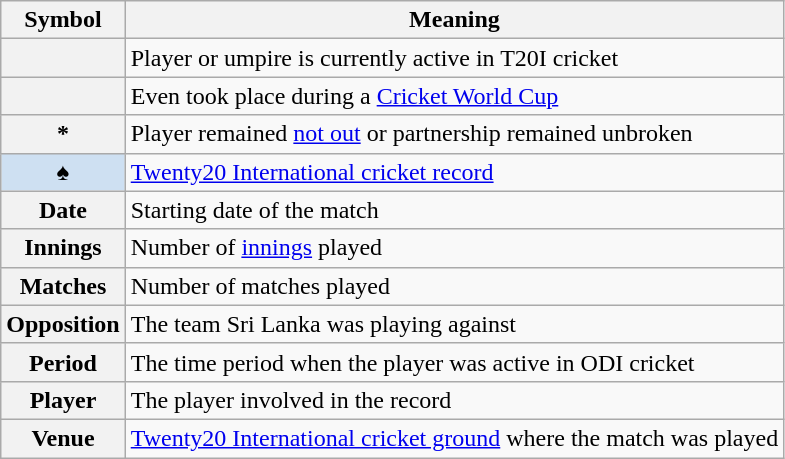<table class="wikitable plainrowheaders">
<tr>
<th scope=col>Symbol</th>
<th scope=col>Meaning</th>
</tr>
<tr>
<th scope=row></th>
<td>Player or umpire is currently active in T20I cricket</td>
</tr>
<tr>
<th scope=row></th>
<td>Even took place during a <a href='#'>Cricket World Cup</a></td>
</tr>
<tr>
<th scope=row>*</th>
<td>Player remained <a href='#'>not out</a> or partnership remained unbroken</td>
</tr>
<tr>
<th scope=row style=background:#cee0f2;>♠</th>
<td><a href='#'>Twenty20 International cricket record</a></td>
</tr>
<tr>
<th scope=row>Date</th>
<td>Starting date of the match</td>
</tr>
<tr>
<th scope=row>Innings</th>
<td>Number of <a href='#'>innings</a> played</td>
</tr>
<tr>
<th scope=row>Matches</th>
<td>Number of matches played</td>
</tr>
<tr>
<th scope=row>Opposition</th>
<td>The team Sri Lanka was playing against</td>
</tr>
<tr>
<th scope=row>Period</th>
<td>The time period when the player was active in ODI cricket</td>
</tr>
<tr>
<th scope=row>Player</th>
<td>The player involved in the record</td>
</tr>
<tr>
<th scope=row>Venue</th>
<td><a href='#'>Twenty20 International cricket ground</a> where the match was played</td>
</tr>
</table>
